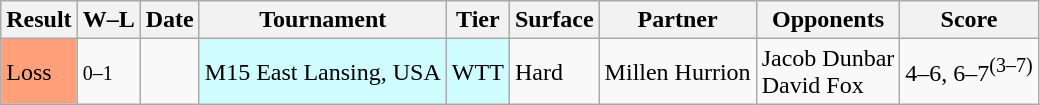<table class="wikitable">
<tr>
<th>Result</th>
<th class="unsortable">W–L</th>
<th>Date</th>
<th>Tournament</th>
<th>Tier</th>
<th>Surface</th>
<th>Partner</th>
<th>Opponents</th>
<th class="unsortable">Score</th>
</tr>
<tr>
<td bgcolor=ffa07a>Loss</td>
<td><small>0–1</small></td>
<td></td>
<td bgcolor=cffcff>M15 East Lansing, USA</td>
<td bgcolor=cffcff>WTT</td>
<td>Hard</td>
<td> Millen Hurrion</td>
<td> Jacob Dunbar <br>  David Fox</td>
<td>4–6, 6–7<sup>(3–7)</sup></td>
</tr>
</table>
